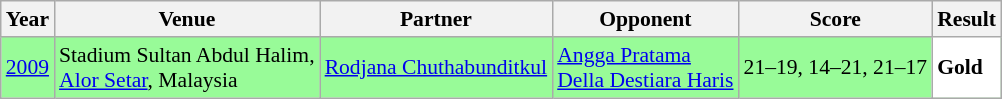<table class="sortable wikitable" style="font-size: 90%;">
<tr>
<th>Year</th>
<th>Venue</th>
<th>Partner</th>
<th>Opponent</th>
<th>Score</th>
<th>Result</th>
</tr>
<tr style="background:#98FB98">
<td align="center"><a href='#'>2009</a></td>
<td align="left">Stadium Sultan Abdul Halim,<br><a href='#'>Alor Setar</a>, Malaysia</td>
<td align="left"> <a href='#'>Rodjana Chuthabunditkul</a></td>
<td align="left"> <a href='#'>Angga Pratama</a><br> <a href='#'>Della Destiara Haris</a></td>
<td align="left">21–19, 14–21, 21–17</td>
<td style="text-align:left; background:white"> <strong>Gold</strong></td>
</tr>
</table>
